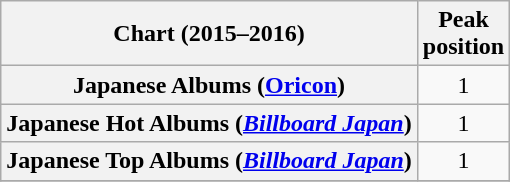<table class="wikitable sortable plainrowheaders">
<tr>
<th>Chart (2015–2016)</th>
<th>Peak<br>position</th>
</tr>
<tr>
<th scope="row">Japanese Albums (<a href='#'>Oricon</a>)</th>
<td align="center">1</td>
</tr>
<tr>
<th scope="row">Japanese Hot Albums (<em><a href='#'>Billboard Japan</a></em>)</th>
<td align="center">1</td>
</tr>
<tr>
<th scope="row">Japanese Top Albums (<em><a href='#'>Billboard Japan</a></em>)</th>
<td align="center">1</td>
</tr>
<tr>
</tr>
</table>
